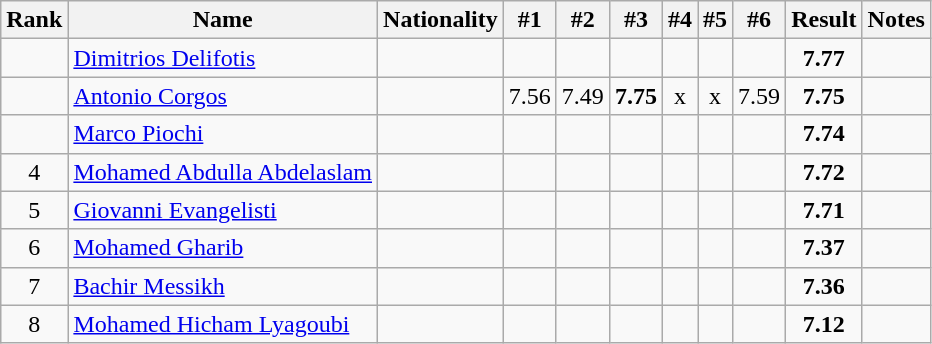<table class="wikitable sortable" style="text-align:center">
<tr>
<th>Rank</th>
<th>Name</th>
<th>Nationality</th>
<th>#1</th>
<th>#2</th>
<th>#3</th>
<th>#4</th>
<th>#5</th>
<th>#6</th>
<th>Result</th>
<th>Notes</th>
</tr>
<tr>
<td></td>
<td align=left><a href='#'>Dimitrios Delifotis</a></td>
<td align=left></td>
<td></td>
<td></td>
<td></td>
<td></td>
<td></td>
<td></td>
<td><strong>7.77</strong></td>
<td></td>
</tr>
<tr>
<td></td>
<td align=left><a href='#'>Antonio Corgos</a></td>
<td align=left></td>
<td>7.56</td>
<td>7.49</td>
<td><strong>7.75</strong></td>
<td>x</td>
<td>x</td>
<td>7.59</td>
<td><strong>7.75</strong></td>
<td></td>
</tr>
<tr>
<td></td>
<td align=left><a href='#'>Marco Piochi</a></td>
<td align=left></td>
<td></td>
<td></td>
<td></td>
<td></td>
<td></td>
<td></td>
<td><strong>7.74</strong></td>
<td></td>
</tr>
<tr>
<td>4</td>
<td align=left><a href='#'>Mohamed Abdulla Abdelaslam</a></td>
<td align=left></td>
<td></td>
<td></td>
<td></td>
<td></td>
<td></td>
<td></td>
<td><strong>7.72</strong></td>
<td></td>
</tr>
<tr>
<td>5</td>
<td align=left><a href='#'>Giovanni Evangelisti</a></td>
<td align=left></td>
<td></td>
<td></td>
<td></td>
<td></td>
<td></td>
<td></td>
<td><strong>7.71</strong></td>
<td></td>
</tr>
<tr>
<td>6</td>
<td align=left><a href='#'>Mohamed Gharib</a></td>
<td align=left></td>
<td></td>
<td></td>
<td></td>
<td></td>
<td></td>
<td></td>
<td><strong>7.37</strong></td>
<td></td>
</tr>
<tr>
<td>7</td>
<td align=left><a href='#'>Bachir Messikh</a></td>
<td align=left></td>
<td></td>
<td></td>
<td></td>
<td></td>
<td></td>
<td></td>
<td><strong>7.36</strong></td>
<td></td>
</tr>
<tr>
<td>8</td>
<td align=left><a href='#'>Mohamed Hicham Lyagoubi</a></td>
<td align=left></td>
<td></td>
<td></td>
<td></td>
<td></td>
<td></td>
<td></td>
<td><strong>7.12</strong></td>
<td></td>
</tr>
</table>
